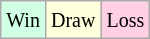<table class="wikitable">
<tr>
<td style="background-color: #d0ffe3;"><small>Win</small></td>
<td style="background-color: #ffffdd;"><small>Draw</small></td>
<td style="background-color: #ffd0e3;"><small>Loss</small></td>
</tr>
</table>
